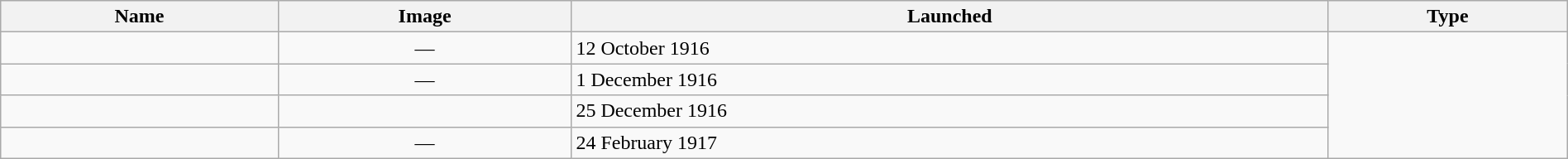<table class="wikitable" width="100%">
<tr>
<th>Name</th>
<th>Image</th>
<th>Launched</th>
<th>Type</th>
</tr>
<tr>
<td></td>
<td align=center>—</td>
<td>12 October 1916</td>
<td rowspan=4></td>
</tr>
<tr>
<td></td>
<td align=center>—</td>
<td>1 December 1916</td>
</tr>
<tr>
<td></td>
<td align=center></td>
<td>25 December 1916</td>
</tr>
<tr>
<td></td>
<td align=center>—</td>
<td>24 February 1917</td>
</tr>
</table>
